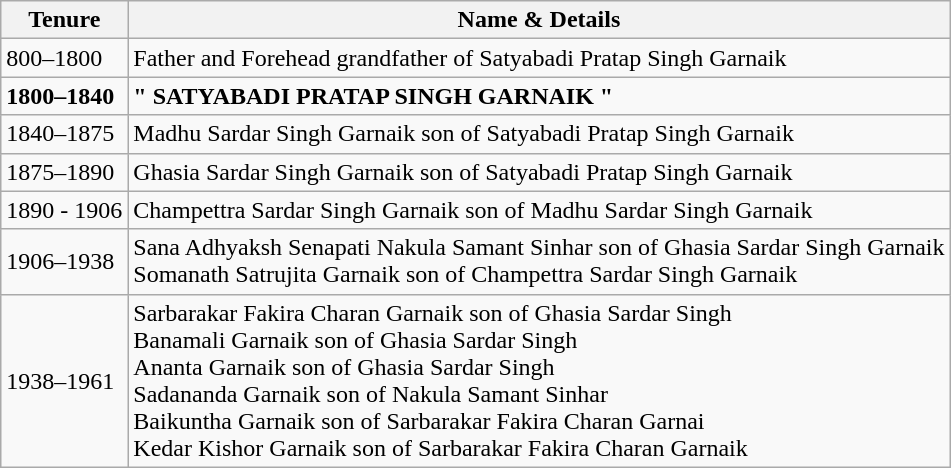<table class="wikitable">
<tr>
<th>Tenure</th>
<th>Name & Details</th>
</tr>
<tr>
<td>800–1800</td>
<td>Father and Forehead grandfather of Satyabadi Pratap Singh Garnaik</td>
</tr>
<tr>
<td><strong>1800–1840</strong></td>
<td><strong>" SATYABADI PRATAP SINGH GARNAIK "</strong></td>
</tr>
<tr>
<td>1840–1875</td>
<td>Madhu Sardar Singh Garnaik son of Satyabadi Pratap Singh Garnaik</td>
</tr>
<tr>
<td>1875–1890</td>
<td>Ghasia Sardar Singh Garnaik son of Satyabadi Pratap Singh Garnaik</td>
</tr>
<tr>
<td>1890 - 1906</td>
<td>Champettra Sardar Singh Garnaik son of Madhu Sardar Singh Garnaik</td>
</tr>
<tr>
<td>1906–1938</td>
<td>Sana Adhyaksh Senapati Nakula Samant Sinhar son of Ghasia Sardar Singh Garnaik<br>Somanath Satrujita Garnaik  son of Champettra Sardar Singh Garnaik</td>
</tr>
<tr>
<td>1938–1961</td>
<td>Sarbarakar Fakira Charan Garnaik son of Ghasia Sardar Singh<br>Banamali Garnaik son of Ghasia Sardar Singh<br>Ananta Garnaik son of Ghasia Sardar Singh<br>Sadananda Garnaik son of Nakula Samant Sinhar<br>Baikuntha Garnaik son of Sarbarakar Fakira Charan Garnai<br>Kedar Kishor Garnaik son of Sarbarakar Fakira Charan Garnaik</td>
</tr>
</table>
